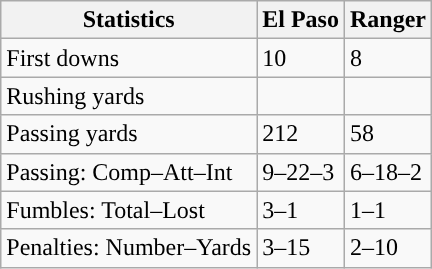<table class="wikitable">
<tr>
<th>Statistics</th>
<th>El Paso</th>
<th>Ranger</th>
</tr>
<tr>
<td>First downs</td>
<td>10</td>
<td>8</td>
</tr>
<tr>
<td>Rushing yards</td>
<td></td>
<td></td>
</tr>
<tr>
<td>Passing yards</td>
<td>212</td>
<td>58</td>
</tr>
<tr>
<td>Passing: Comp–Att–Int</td>
<td>9–22–3</td>
<td>6–18–2</td>
</tr>
<tr>
<td>Fumbles: Total–Lost</td>
<td>3–1</td>
<td>1–1</td>
</tr>
<tr>
<td>Penalties: Number–Yards</td>
<td>3–15</td>
<td>2–10</td>
</tr>
</table>
